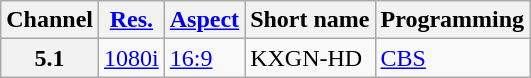<table class="wikitable">
<tr>
<th scope = "col">Channel</th>
<th scope = "col"><a href='#'>Res.</a></th>
<th scope = "col"><a href='#'>Aspect</a></th>
<th scope = "col">Short name</th>
<th scope = "col">Programming</th>
</tr>
<tr>
<th scope = "row">5.1</th>
<td><a href='#'>1080i</a></td>
<td><a href='#'>16:9</a></td>
<td>KXGN-HD</td>
<td><a href='#'>CBS</a></td>
</tr>
</table>
